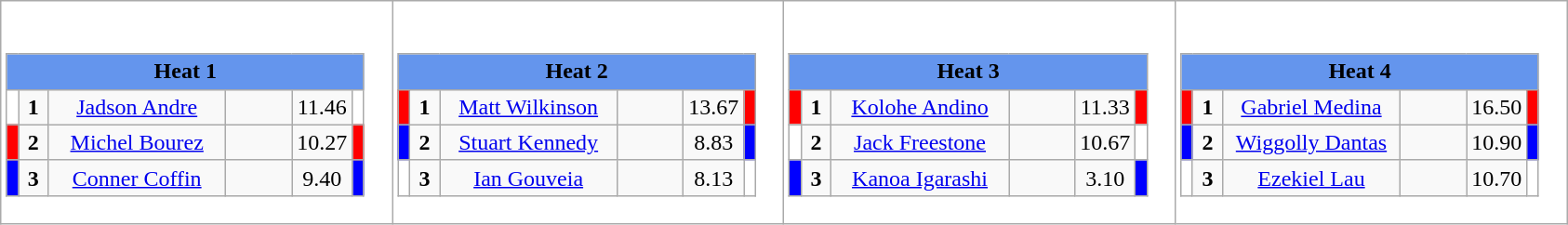<table class="wikitable" style="background:#fff;">
<tr>
<td><div><br><table class="wikitable">
<tr>
<td colspan="6"  style="text-align:center; background:#6495ed;"><strong>Heat 1</strong></td>
</tr>
<tr>
<td style="width:01px; background: #fff;"></td>
<td style="width:14px; text-align:center;"><strong>1</strong></td>
<td style="width:120px; text-align:center;"><a href='#'>Jadson Andre</a></td>
<td style="width:40px; text-align:center;"></td>
<td style="width:20px; text-align:center;">11.46</td>
<td style="width:01px; background: #fff;"></td>
</tr>
<tr>
<td style="width:01px; background: #f00;"></td>
<td style="width:14px; text-align:center;"><strong>2</strong></td>
<td style="width:120px; text-align:center;"><a href='#'>Michel Bourez</a></td>
<td style="width:40px; text-align:center;"></td>
<td style="width:20px; text-align:center;">10.27</td>
<td style="width:01px; background: #f00;"></td>
</tr>
<tr>
<td style="width:01px; background: #00f;"></td>
<td style="width:14px; text-align:center;"><strong>3</strong></td>
<td style="width:120px; text-align:center;"><a href='#'>Conner Coffin</a></td>
<td style="width:40px; text-align:center;"></td>
<td style="width:20px; text-align:center;">9.40</td>
<td style="width:01px; background: #00f;"></td>
</tr>
</table>
</div></td>
<td><div><br><table class="wikitable">
<tr>
<td colspan="6"  style="text-align:center; background:#6495ed;"><strong>Heat 2</strong></td>
</tr>
<tr>
<td style="width:01px; background: #f00;"></td>
<td style="width:14px; text-align:center;"><strong>1</strong></td>
<td style="width:120px; text-align:center;"><a href='#'>Matt Wilkinson</a></td>
<td style="width:40px; text-align:center;"></td>
<td style="width:20px; text-align:center;">13.67</td>
<td style="width:01px; background: #f00;"></td>
</tr>
<tr>
<td style="width:01px; background: #00f;"></td>
<td style="width:14px; text-align:center;"><strong>2</strong></td>
<td style="width:120px; text-align:center;"><a href='#'>Stuart Kennedy</a></td>
<td style="width:40px; text-align:center;"></td>
<td style="width:20px; text-align:center;">8.83</td>
<td style="width:01px; background: #00f;"></td>
</tr>
<tr>
<td style="width:01px; background: #fff;"></td>
<td style="width:14px; text-align:center;"><strong>3</strong></td>
<td style="width:120px; text-align:center;"><a href='#'>Ian Gouveia</a></td>
<td style="width:40px; text-align:center;"></td>
<td style="width:20px; text-align:center;">8.13</td>
<td style="width:01px; background: #fff;"></td>
</tr>
</table>
</div></td>
<td><div><br><table class="wikitable">
<tr>
<td colspan="6"  style="text-align:center; background:#6495ed;"><strong>Heat 3</strong></td>
</tr>
<tr>
<td style="width:01px; background: #f00;"></td>
<td style="width:14px; text-align:center;"><strong>1</strong></td>
<td style="width:120px; text-align:center;"><a href='#'>Kolohe Andino</a></td>
<td style="width:40px; text-align:center;"></td>
<td style="width:20px; text-align:center;">11.33</td>
<td style="width:01px; background: #f00;"></td>
</tr>
<tr>
<td style="width:01px; background: #fff;"></td>
<td style="width:14px; text-align:center;"><strong>2</strong></td>
<td style="width:120px; text-align:center;"><a href='#'>Jack Freestone</a></td>
<td style="width:40px; text-align:center;"></td>
<td style="width:20px; text-align:center;">10.67</td>
<td style="width:01px; background: #fff;"></td>
</tr>
<tr>
<td style="width:01px; background: #00f;"></td>
<td style="width:14px; text-align:center;"><strong>3</strong></td>
<td style="width:120px; text-align:center;"><a href='#'>Kanoa Igarashi</a></td>
<td style="width:40px; text-align:center;"></td>
<td style="width:20px; text-align:center;">3.10</td>
<td style="width:01px; background: #00f;"></td>
</tr>
</table>
</div></td>
<td><div><br><table class="wikitable">
<tr>
<td colspan="6"  style="text-align:center; background:#6495ed;"><strong>Heat 4</strong></td>
</tr>
<tr>
<td style="width:01px; background: #f00;"></td>
<td style="width:14px; text-align:center;"><strong>1</strong></td>
<td style="width:120px; text-align:center;"><a href='#'>Gabriel Medina</a></td>
<td style="width:40px; text-align:center;"></td>
<td style="width:20px; text-align:center;">16.50</td>
<td style="width:01px; background: #f00;"></td>
</tr>
<tr>
<td style="width:01px; background: #00f;"></td>
<td style="width:14px; text-align:center;"><strong>2</strong></td>
<td style="width:120px; text-align:center;"><a href='#'>Wiggolly Dantas</a></td>
<td style="width:40px; text-align:center;"></td>
<td style="width:20px; text-align:center;">10.90</td>
<td style="width:01px; background: #00f;"></td>
</tr>
<tr>
<td style="width:01px; background: #fff;"></td>
<td style="width:14px; text-align:center;"><strong>3</strong></td>
<td style="width:120px; text-align:center;"><a href='#'>Ezekiel Lau</a></td>
<td style="width:40px; text-align:center;"></td>
<td style="width:20px; text-align:center;">10.70</td>
<td style="width:01px; background: #fff;"></td>
</tr>
</table>
</div></td>
</tr>
</table>
